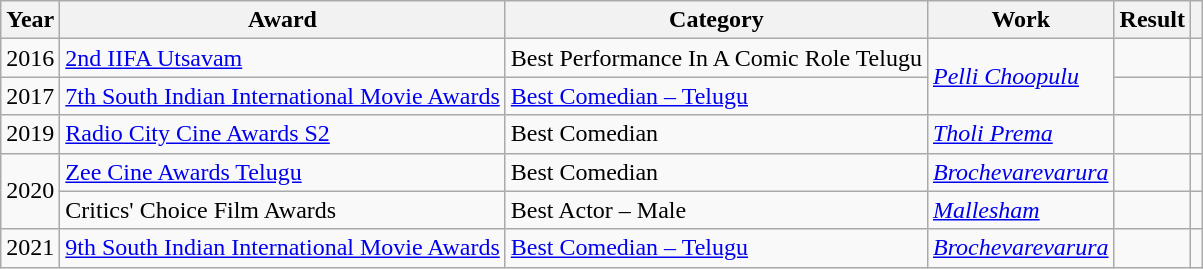<table class="wikitable">
<tr>
<th>Year</th>
<th>Award</th>
<th>Category</th>
<th>Work</th>
<th>Result</th>
<th class="unsortable" ></th>
</tr>
<tr>
<td>2016</td>
<td><a href='#'>2nd IIFA Utsavam</a></td>
<td>Best Performance In A Comic Role  Telugu</td>
<td rowspan="2"><em><a href='#'>Pelli Choopulu</a></em></td>
<td></td>
<td></td>
</tr>
<tr>
<td>2017</td>
<td><a href='#'>7th South Indian International Movie Awards</a></td>
<td><a href='#'>Best Comedian – Telugu</a></td>
<td></td>
<td></td>
</tr>
<tr>
<td>2019</td>
<td><a href='#'>Radio City Cine Awards S2</a></td>
<td>Best Comedian</td>
<td><a href='#'><em>Tholi Prema</em></a></td>
<td></td>
<td></td>
</tr>
<tr>
<td rowspan="2">2020</td>
<td><a href='#'>Zee Cine Awards Telugu</a></td>
<td>Best Comedian</td>
<td><em><a href='#'>Brochevarevarura</a></em></td>
<td></td>
<td></td>
</tr>
<tr>
<td>Critics' Choice Film Awards</td>
<td>Best Actor – Male</td>
<td><em><a href='#'>Mallesham</a></em></td>
<td></td>
<td></td>
</tr>
<tr>
<td>2021</td>
<td><a href='#'>9th South Indian International Movie Awards</a></td>
<td><a href='#'>Best Comedian – Telugu</a></td>
<td><em><a href='#'>Brochevarevarura</a></em></td>
<td></td>
<td></td>
</tr>
</table>
